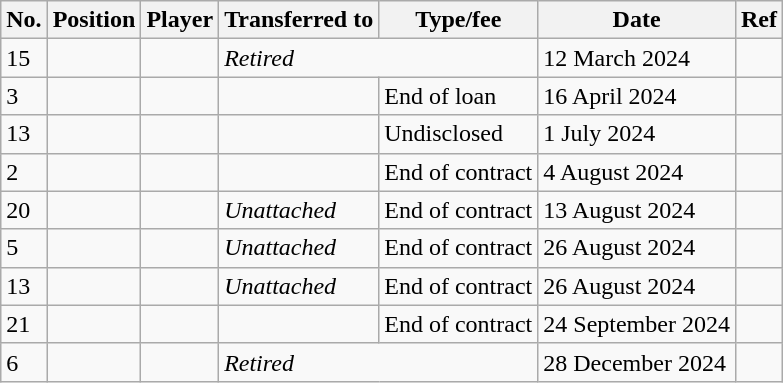<table class="wikitable plainrowheaders sortable" style="text-align:center; text-align:left">
<tr>
<th scope="col">No.</th>
<th scope="col">Position</th>
<th scope="col">Player</th>
<th scope="col">Transferred to</th>
<th scope="col">Type/fee</th>
<th scope="col">Date</th>
<th scope="col" class="unsortable">Ref</th>
</tr>
<tr>
<td>15</td>
<td></td>
<td align=left></td>
<td colspan=2><em>Retired</em></td>
<td>12 March 2024</td>
<td></td>
</tr>
<tr>
<td>3</td>
<td></td>
<td align=left></td>
<td></td>
<td>End of loan</td>
<td>16 April 2024</td>
<td></td>
</tr>
<tr>
<td>13</td>
<td></td>
<td align=left></td>
<td></td>
<td>Undisclosed</td>
<td>1 July 2024</td>
<td></td>
</tr>
<tr>
<td>2</td>
<td></td>
<td align=left></td>
<td></td>
<td>End of contract</td>
<td>4 August 2024</td>
<td></td>
</tr>
<tr>
<td>20</td>
<td></td>
<td align=left></td>
<td><em>Unattached</em></td>
<td>End of contract</td>
<td>13 August 2024</td>
<td></td>
</tr>
<tr>
<td>5</td>
<td></td>
<td align=left></td>
<td><em>Unattached</em></td>
<td>End of contract</td>
<td>26 August 2024</td>
<td></td>
</tr>
<tr>
<td>13</td>
<td></td>
<td align=left></td>
<td><em>Unattached</em></td>
<td>End of contract</td>
<td>26 August 2024</td>
<td></td>
</tr>
<tr>
<td>21</td>
<td></td>
<td align=left></td>
<td></td>
<td>End of contract</td>
<td>24 September 2024</td>
<td></td>
</tr>
<tr>
<td>6</td>
<td></td>
<td align=left></td>
<td colspan=2><em>Retired</em></td>
<td>28 December 2024</td>
<td></td>
</tr>
</table>
